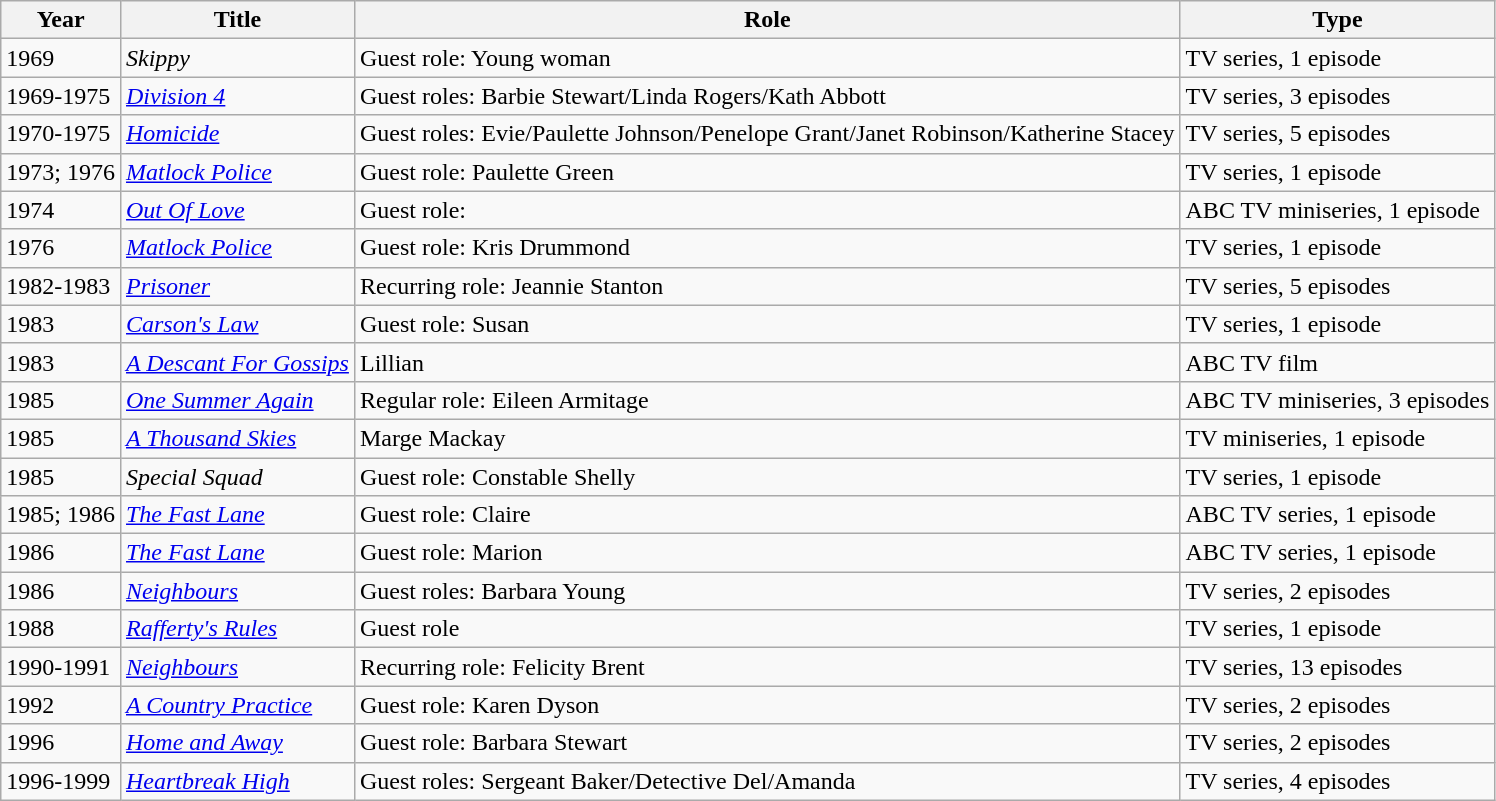<table class="wikitable sortable">
<tr>
<th>Year</th>
<th>Title</th>
<th>Role</th>
<th class="unsortable">Type</th>
</tr>
<tr>
<td>1969</td>
<td><em>Skippy</em></td>
<td>Guest role: Young woman</td>
<td>TV series, 1 episode</td>
</tr>
<tr>
<td>1969-1975</td>
<td><em><a href='#'>Division 4</a></em></td>
<td>Guest roles: Barbie Stewart/Linda Rogers/Kath Abbott</td>
<td>TV series, 3 episodes</td>
</tr>
<tr>
<td>1970-1975</td>
<td><em><a href='#'>Homicide</a></em></td>
<td>Guest roles: Evie/Paulette Johnson/Penelope Grant/Janet Robinson/Katherine Stacey</td>
<td>TV series, 5 episodes</td>
</tr>
<tr>
<td>1973; 1976</td>
<td><em><a href='#'>Matlock Police</a></em></td>
<td>Guest role: Paulette Green</td>
<td>TV series, 1 episode</td>
</tr>
<tr>
<td>1974</td>
<td><em><a href='#'>Out Of Love</a></em></td>
<td>Guest role:</td>
<td>ABC TV miniseries, 1 episode</td>
</tr>
<tr>
<td>1976</td>
<td><em><a href='#'>Matlock Police</a></em></td>
<td>Guest role: Kris Drummond</td>
<td>TV series, 1 episode</td>
</tr>
<tr>
<td>1982-1983</td>
<td><em><a href='#'>Prisoner</a></em></td>
<td>Recurring role: Jeannie Stanton</td>
<td>TV series, 5 episodes</td>
</tr>
<tr>
<td>1983</td>
<td><em><a href='#'>Carson's Law</a></em></td>
<td>Guest role: Susan</td>
<td>TV series, 1 episode</td>
</tr>
<tr>
<td>1983</td>
<td><em><a href='#'>A Descant For Gossips</a></em></td>
<td>Lillian</td>
<td>ABC TV film</td>
</tr>
<tr>
<td>1985</td>
<td><em><a href='#'>One Summer Again</a></em></td>
<td>Regular role: Eileen Armitage</td>
<td>ABC TV miniseries, 3 episodes</td>
</tr>
<tr>
<td>1985</td>
<td><em><a href='#'>A Thousand Skies</a></em></td>
<td>Marge Mackay</td>
<td>TV miniseries, 1 episode</td>
</tr>
<tr>
<td>1985</td>
<td><em>Special Squad</em></td>
<td>Guest role: Constable Shelly</td>
<td>TV series, 1 episode</td>
</tr>
<tr>
<td>1985; 1986</td>
<td><em><a href='#'>The Fast Lane</a></em></td>
<td>Guest role: Claire</td>
<td>ABC TV series, 1 episode</td>
</tr>
<tr>
<td>1986</td>
<td><em><a href='#'>The Fast Lane</a></em></td>
<td>Guest role: Marion</td>
<td>ABC TV series, 1 episode</td>
</tr>
<tr>
<td>1986</td>
<td><em><a href='#'>Neighbours</a></em></td>
<td>Guest roles: Barbara Young</td>
<td>TV series, 2 episodes</td>
</tr>
<tr>
<td>1988</td>
<td><em><a href='#'>Rafferty's Rules</a></em></td>
<td>Guest role</td>
<td>TV series, 1 episode</td>
</tr>
<tr>
<td>1990-1991</td>
<td><em><a href='#'>Neighbours</a></em></td>
<td>Recurring role: Felicity Brent</td>
<td>TV series, 13 episodes</td>
</tr>
<tr>
<td>1992</td>
<td><em><a href='#'>A Country Practice</a></em></td>
<td>Guest role: Karen Dyson</td>
<td>TV series, 2 episodes</td>
</tr>
<tr>
<td>1996</td>
<td><em><a href='#'>Home and Away</a></em></td>
<td>Guest role: Barbara Stewart</td>
<td>TV series, 2 episodes</td>
</tr>
<tr>
<td>1996-1999</td>
<td><em><a href='#'>Heartbreak High</a></em></td>
<td>Guest roles: Sergeant Baker/Detective Del/Amanda</td>
<td>TV series, 4 episodes</td>
</tr>
</table>
